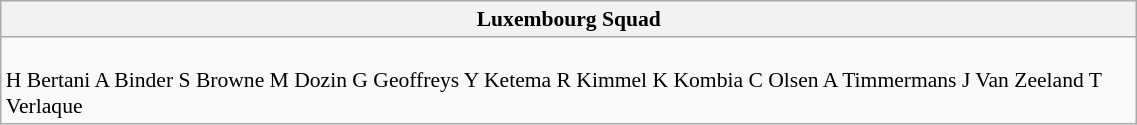<table class="wikitable" style="text-align:left; font-size:90%; width:60%">
<tr>
<th colspan="100%">Luxembourg Squad</th>
</tr>
<tr valign="top">
<td><br>H Bertani
A Binder
S Browne
M Dozin
G Geoffreys
Y Ketema
R Kimmel
K Kombia
C Olsen
A Timmermans
J Van Zeeland
T Verlaque</td>
</tr>
</table>
